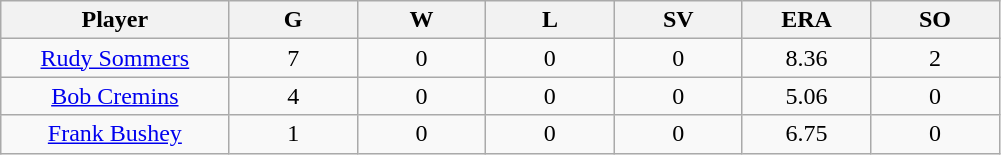<table class="wikitable sortable">
<tr>
<th bgcolor="#DDDDFF" width="16%">Player</th>
<th bgcolor="#DDDDFF" width="9%">G</th>
<th bgcolor="#DDDDFF" width="9%">W</th>
<th bgcolor="#DDDDFF" width="9%">L</th>
<th bgcolor="#DDDDFF" width="9%">SV</th>
<th bgcolor="#DDDDFF" width="9%">ERA</th>
<th bgcolor="#DDDDFF" width="9%">SO</th>
</tr>
<tr align="center">
<td><a href='#'>Rudy Sommers</a></td>
<td>7</td>
<td>0</td>
<td>0</td>
<td>0</td>
<td>8.36</td>
<td>2</td>
</tr>
<tr align="center">
<td><a href='#'>Bob Cremins</a></td>
<td>4</td>
<td>0</td>
<td>0</td>
<td>0</td>
<td>5.06</td>
<td>0</td>
</tr>
<tr align="center">
<td><a href='#'>Frank Bushey</a></td>
<td>1</td>
<td>0</td>
<td>0</td>
<td>0</td>
<td>6.75</td>
<td>0</td>
</tr>
</table>
